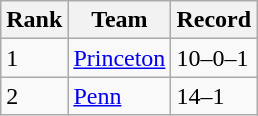<table class="wikitable">
<tr>
<th>Rank</th>
<th>Team</th>
<th>Record</th>
</tr>
<tr>
<td>1</td>
<td><a href='#'>Princeton</a></td>
<td>10–0–1</td>
</tr>
<tr>
<td>2</td>
<td><a href='#'>Penn</a></td>
<td>14–1</td>
</tr>
</table>
